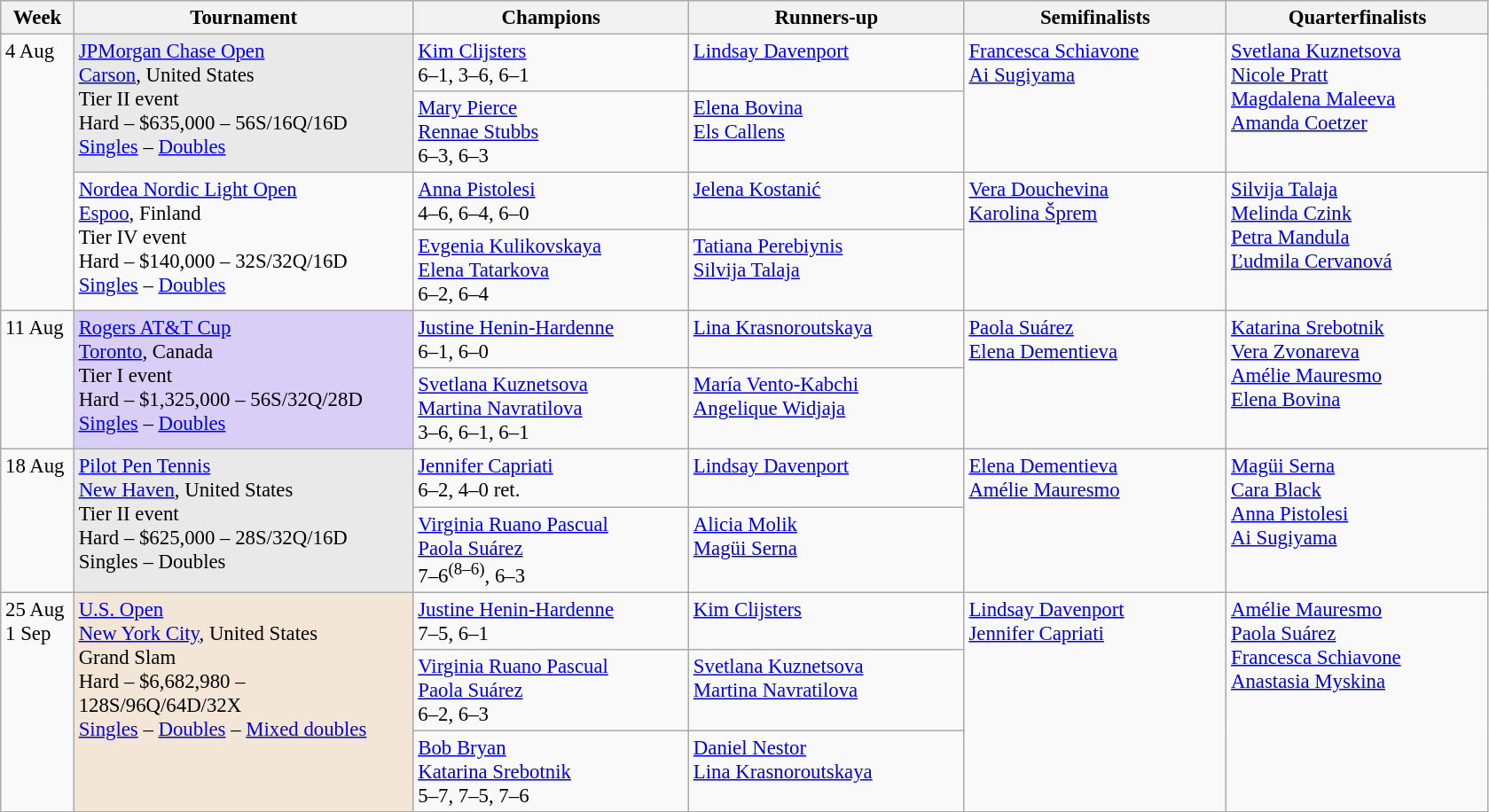<table class=wikitable style=font-size:95%>
<tr>
<th style="width:48px;">Week</th>
<th style="width:248px;">Tournament</th>
<th style="width:200px;">Champions</th>
<th style="width:200px;">Runners-up</th>
<th style="width:190px;">Semifinalists</th>
<th style="width:190px;">Quarterfinalists</th>
</tr>
<tr valign="top">
<td rowspan=4>4 Aug</td>
<td rowspan=2 bgcolor=#E9E9E9><a href='#'>JPMorgan Chase Open</a><br> <a href='#'>Carson</a>, United States <br>Tier II event<br>Hard – $635,000 – 56S/16Q/16D<br><a href='#'>Singles</a> – <a href='#'>Doubles</a></td>
<td> <a href='#'>Kim Clijsters</a> <br> 6–1, 3–6, 6–1</td>
<td> <a href='#'>Lindsay Davenport</a></td>
<td rowspan=2> <a href='#'>Francesca Schiavone</a><br> <a href='#'>Ai Sugiyama</a></td>
<td rowspan=2> <a href='#'>Svetlana Kuznetsova</a>  <br>  <a href='#'>Nicole Pratt</a> <br> <a href='#'>Magdalena Maleeva</a><br>   <a href='#'>Amanda Coetzer</a></td>
</tr>
<tr valign="top">
<td> <a href='#'>Mary Pierce</a> <br>  <a href='#'>Rennae Stubbs</a><br>6–3, 6–3</td>
<td> <a href='#'>Elena Bovina</a> <br>  <a href='#'>Els Callens</a></td>
</tr>
<tr valign="top">
<td rowspan=2><a href='#'>Nordea Nordic Light Open</a><br> <a href='#'>Espoo</a>, Finland <br>Tier IV event<br>Hard – $140,000 – 32S/32Q/16D<br><a href='#'>Singles</a> – <a href='#'>Doubles</a></td>
<td> <a href='#'>Anna Pistolesi</a> <br> 4–6, 6–4, 6–0</td>
<td> <a href='#'>Jelena Kostanić</a></td>
<td rowspan=2> <a href='#'>Vera Douchevina</a><br> <a href='#'>Karolina Šprem</a></td>
<td rowspan=2> <a href='#'>Silvija Talaja</a>  <br>  <a href='#'>Melinda Czink</a> <br> <a href='#'>Petra Mandula</a><br>   <a href='#'>Ľudmila Cervanová</a></td>
</tr>
<tr valign="top">
<td> <a href='#'>Evgenia Kulikovskaya</a> <br>  <a href='#'>Elena Tatarkova</a><br>6–2, 6–4</td>
<td> <a href='#'>Tatiana Perebiynis</a> <br>  <a href='#'>Silvija Talaja</a></td>
</tr>
<tr valign="top">
<td rowspan=2>11 Aug</td>
<td rowspan=2 bgcolor=#d8cef6><a href='#'>Rogers AT&T Cup</a><br> <a href='#'>Toronto</a>, Canada <br>Tier I event<br>Hard – $1,325,000 – 56S/32Q/28D<br><a href='#'>Singles</a> – <a href='#'>Doubles</a></td>
<td> <a href='#'>Justine Henin-Hardenne</a> <br> 6–1, 6–0</td>
<td> <a href='#'>Lina Krasnoroutskaya</a></td>
<td rowspan=2> <a href='#'>Paola Suárez</a><br> <a href='#'>Elena Dementieva</a></td>
<td rowspan=2> <a href='#'>Katarina Srebotnik</a>  <br>  <a href='#'>Vera Zvonareva</a> <br> <a href='#'>Amélie Mauresmo</a><br>   <a href='#'>Elena Bovina</a></td>
</tr>
<tr valign="top">
<td> <a href='#'>Svetlana Kuznetsova</a> <br>  <a href='#'>Martina Navratilova</a><br>3–6, 6–1, 6–1</td>
<td> <a href='#'>María Vento-Kabchi</a> <br>  <a href='#'>Angelique Widjaja</a></td>
</tr>
<tr valign="top">
<td rowspan=2>18 Aug</td>
<td rowspan=2 bgcolor=#E9E9E9><a href='#'>Pilot Pen Tennis</a><br> <a href='#'>New Haven</a>, United States <br>Tier II event<br>Hard – $625,000 – 28S/32Q/16D<br>Singles – Doubles</td>
<td> <a href='#'>Jennifer Capriati</a> <br> 6–2, 4–0 ret.</td>
<td> <a href='#'>Lindsay Davenport</a></td>
<td rowspan=2> <a href='#'>Elena Dementieva</a><br> <a href='#'>Amélie Mauresmo</a></td>
<td rowspan=2> <a href='#'>Magüi Serna</a>  <br>  <a href='#'>Cara Black</a> <br> <a href='#'>Anna Pistolesi</a><br>   <a href='#'>Ai Sugiyama</a></td>
</tr>
<tr valign="top">
<td> <a href='#'>Virginia Ruano Pascual</a> <br>  <a href='#'>Paola Suárez</a><br>7–6<sup>(8–6)</sup>, 6–3</td>
<td> <a href='#'>Alicia Molik</a> <br>  <a href='#'>Magüi Serna</a></td>
</tr>
<tr valign="top">
<td rowspan=3>25 Aug<br>1 Sep</td>
<td rowspan=3 bgcolor=#F3E6D7><a href='#'>U.S. Open</a><br> <a href='#'>New York City</a>, United States <br>Grand Slam<br>Hard – $6,682,980 – 128S/96Q/64D/32X<br><a href='#'>Singles</a> – <a href='#'>Doubles</a> – <a href='#'>Mixed doubles</a></td>
<td> <a href='#'>Justine Henin-Hardenne</a> <br> 7–5, 6–1</td>
<td> <a href='#'>Kim Clijsters</a></td>
<td rowspan=3> <a href='#'>Lindsay Davenport</a><br> <a href='#'>Jennifer Capriati</a></td>
<td rowspan=3> <a href='#'>Amélie Mauresmo</a>  <br>  <a href='#'>Paola Suárez</a> <br> <a href='#'>Francesca Schiavone</a><br>   <a href='#'>Anastasia Myskina</a></td>
</tr>
<tr valign="top">
<td> <a href='#'>Virginia Ruano Pascual</a> <br>  <a href='#'>Paola Suárez</a><br>6–2, 6–3</td>
<td> <a href='#'>Svetlana Kuznetsova</a> <br>  <a href='#'>Martina Navratilova</a></td>
</tr>
<tr valign="top">
<td> <a href='#'>Bob Bryan</a> <br>  <a href='#'>Katarina Srebotnik</a><br>5–7, 7–5, 7–6</td>
<td> <a href='#'>Daniel Nestor</a> <br>  <a href='#'>Lina Krasnoroutskaya</a></td>
</tr>
</table>
